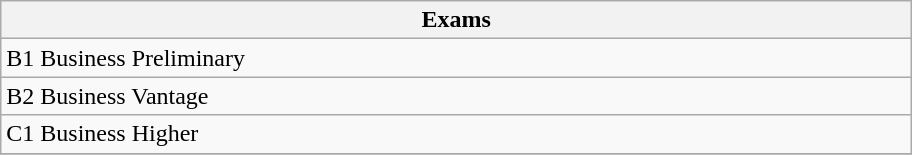<table class="wikitable">
<tr>
<th width="600">Exams</th>
</tr>
<tr>
<td>B1 Business Preliminary</td>
</tr>
<tr>
<td>B2 Business Vantage</td>
</tr>
<tr>
<td>C1 Business Higher</td>
</tr>
<tr>
</tr>
</table>
